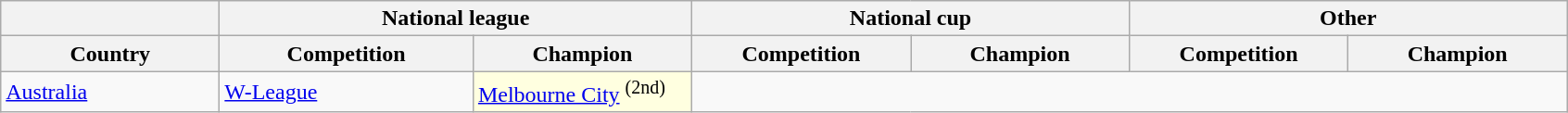<table class="wikitable">
<tr>
<th></th>
<th colspan=2>National league</th>
<th colspan=2>National cup</th>
<th colspan=2>Other</th>
</tr>
<tr>
<th width=150px>Country</th>
<th width=175px>Competition</th>
<th width=150px>Champion</th>
<th width=150px>Competition</th>
<th width=150px>Champion</th>
<th width=150px>Competition</th>
<th width=150px>Champion</th>
</tr>
<tr>
<td> <a href='#'>Australia</a></td>
<td><a href='#'>W-League</a></td>
<td bgcolor=lightyellow><a href='#'>Melbourne City</a> <sup>(2nd)</sup></td>
<td colspan=4></td>
</tr>
</table>
